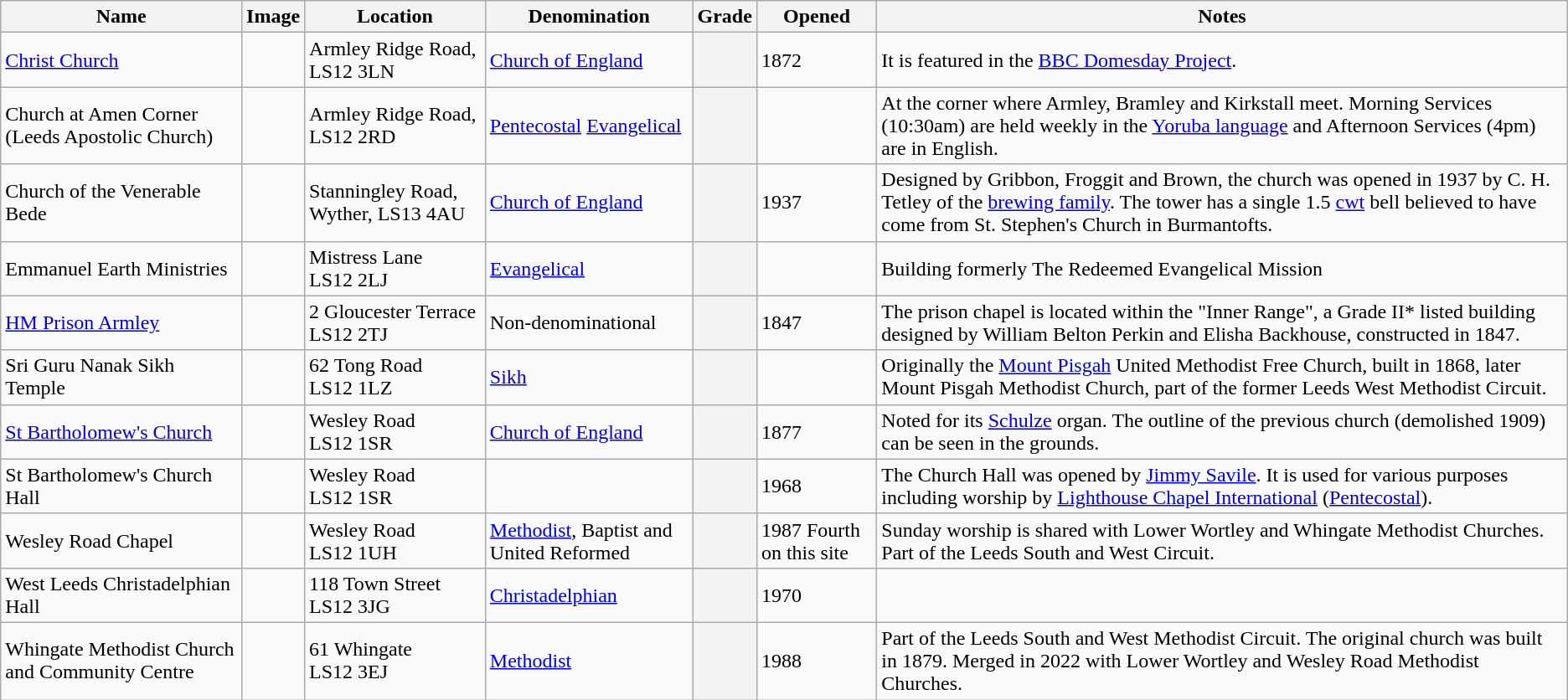<table class="wikitable sortable">
<tr>
<th>Name</th>
<th class="unsortable">Image</th>
<th>Location</th>
<th>Denomination</th>
<th>Grade</th>
<th>Opened</th>
<th class="unsortable">Notes</th>
</tr>
<tr>
<td><a href='#'>Christ Church</a></td>
<td></td>
<td>Armley Ridge Road, LS12 3LN</td>
<td><a href='#'>Church of England</a></td>
<th></th>
<td>1872</td>
<td>It is featured in the <a href='#'>BBC Domesday Project</a>.</td>
</tr>
<tr>
<td>Church at Amen Corner (Leeds Apostolic Church)</td>
<td></td>
<td>Armley Ridge Road, LS12 2RD</td>
<td><a href='#'>Pentecostal</a> <a href='#'>Evangelical</a></td>
<th></th>
<td></td>
<td>At the corner where Armley, Bramley and Kirkstall meet. Morning Services (10:30am) are held weekly in the <a href='#'>Yoruba language</a> and Afternoon Services (4pm) are in English.</td>
</tr>
<tr>
<td>Church of the Venerable Bede</td>
<td></td>
<td>Stanningley Road, Wyther, LS13 4AU</td>
<td><a href='#'>Church of England</a></td>
<th></th>
<td>1937</td>
<td>Designed by Gribbon, Froggit and Brown, the church was opened in 1937 by C. H. Tetley of the <a href='#'>brewing family</a>. The tower has a single 1.5 <a href='#'>cwt</a> bell believed to have come from St. Stephen's Church in Burmantofts.</td>
</tr>
<tr>
<td>Emmanuel Earth Ministries</td>
<td></td>
<td>Mistress Lane<br>LS12 2LJ</td>
<td><a href='#'>Evangelical</a></td>
<th></th>
<td></td>
<td>Building formerly The Redeemed Evangelical Mission</td>
</tr>
<tr>
<td><a href='#'>HM Prison Armley</a></td>
<td></td>
<td>2 Gloucester Terrace<br>LS12 2TJ</td>
<td>Non-denominational</td>
<th></th>
<td>1847</td>
<td>The prison chapel is located within the "Inner Range", a Grade II* listed building designed by William Belton Perkin and Elisha Backhouse, constructed in 1847.</td>
</tr>
<tr>
<td>Sri Guru Nanak Sikh Temple</td>
<td></td>
<td>62 Tong Road<br>LS12 1LZ</td>
<td><a href='#'>Sikh</a></td>
<th></th>
<td></td>
<td>Originally the <a href='#'>Mount Pisgah</a> United Methodist Free Church, built in 1868, later Mount Pisgah Methodist Church, part of the former Leeds West Methodist Circuit.</td>
</tr>
<tr>
<td><a href='#'>St Bartholomew's Church</a></td>
<td></td>
<td>Wesley Road<br>LS12 1SR</td>
<td><a href='#'>Church of England</a></td>
<th></th>
<td>1877</td>
<td>Noted for its <a href='#'>Schulze</a> organ. The outline of the previous church (demolished 1909) can be seen in the grounds.</td>
</tr>
<tr>
<td>St Bartholomew's Church Hall</td>
<td></td>
<td>Wesley Road<br>LS12 1SR</td>
<td></td>
<th></th>
<td>1968</td>
<td>The Church Hall was opened by <a href='#'>Jimmy Savile</a>. It is used for various purposes including worship by <a href='#'>Lighthouse Chapel International</a> (<a href='#'>Pentecostal</a>).</td>
</tr>
<tr>
<td>Wesley Road Chapel</td>
<td></td>
<td>Wesley Road<br>LS12 1UH</td>
<td><a href='#'>Methodist</a>, Baptist and United Reformed</td>
<th></th>
<td>1987 Fourth on this site</td>
<td>Sunday worship is shared with Lower Wortley and Whingate Methodist Churches. Part of the Leeds South and West Circuit.</td>
</tr>
<tr>
<td>West Leeds Christadelphian Hall </td>
<td></td>
<td>118 Town Street<br>LS12 3JG</td>
<td><a href='#'>Christadelphian</a></td>
<th></th>
<td>1970</td>
<td></td>
</tr>
<tr>
<td>Whingate Methodist Church and Community Centre </td>
<td></td>
<td>61 Whingate<br>LS12 3EJ</td>
<td><a href='#'>Methodist</a></td>
<th></th>
<td>1988</td>
<td>Part of the Leeds South and West Methodist Circuit. The original church was built in 1879. Merged in 2022 with Lower Wortley and Wesley Road Methodist Churches.</td>
</tr>
</table>
